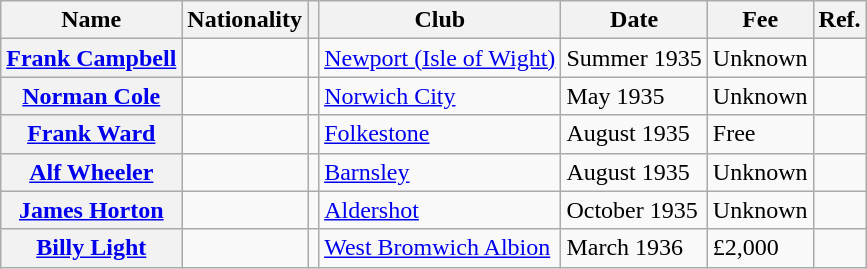<table class="wikitable plainrowheaders">
<tr>
<th scope="col">Name</th>
<th scope="col">Nationality</th>
<th scope="col"></th>
<th scope="col">Club</th>
<th scope="col">Date</th>
<th scope="col">Fee</th>
<th scope="col">Ref.</th>
</tr>
<tr>
<th scope="row"><a href='#'>Frank Campbell</a></th>
<td></td>
<td align="center"></td>
<td> <a href='#'>Newport (Isle of Wight)</a></td>
<td>Summer 1935</td>
<td>Unknown</td>
<td align="center"></td>
</tr>
<tr>
<th scope="row"><a href='#'>Norman Cole</a></th>
<td></td>
<td align="center"></td>
<td> <a href='#'>Norwich City</a></td>
<td>May 1935</td>
<td>Unknown</td>
<td align="center"></td>
</tr>
<tr>
<th scope="row"><a href='#'>Frank Ward</a></th>
<td></td>
<td align="center"></td>
<td> <a href='#'>Folkestone</a></td>
<td>August 1935</td>
<td>Free</td>
<td align="center"></td>
</tr>
<tr>
<th scope="row"><a href='#'>Alf Wheeler</a></th>
<td></td>
<td align="center"></td>
<td> <a href='#'>Barnsley</a></td>
<td>August 1935</td>
<td>Unknown</td>
<td align="center"></td>
</tr>
<tr>
<th scope="row"><a href='#'>James Horton</a></th>
<td></td>
<td align="center"></td>
<td> <a href='#'>Aldershot</a></td>
<td>October 1935</td>
<td>Unknown</td>
<td align="center"></td>
</tr>
<tr>
<th scope="row"><a href='#'>Billy Light</a></th>
<td></td>
<td align="center"></td>
<td> <a href='#'>West Bromwich Albion</a></td>
<td>March 1936</td>
<td>£2,000</td>
<td align="center"></td>
</tr>
</table>
